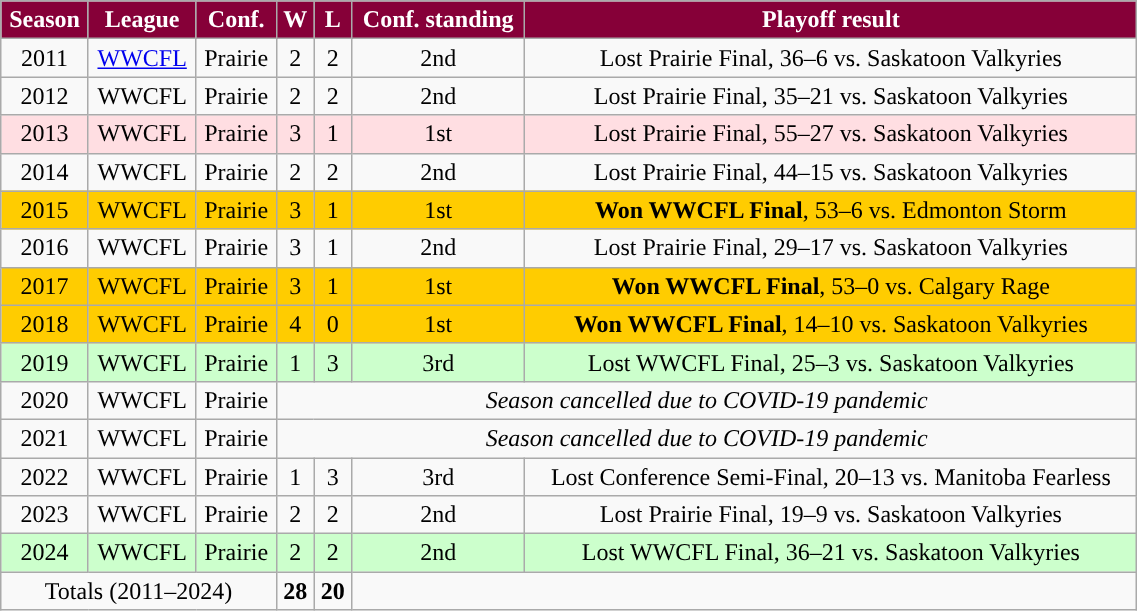<table class="wikitable" style="width:60%;">
<tr style="text-align:center; background:#860038; color:#FFFFFF;">
<td><strong>Season</strong></td>
<td><strong>League</strong></td>
<td><strong>Conf.</strong></td>
<td><strong>W</strong></td>
<td><strong>L</strong></td>
<td><strong>Conf. standing</strong></td>
<td><strong>Playoff result</strong></td>
</tr>
<tr style="text-align:center;">
<td>2011</td>
<td><a href='#'>WWCFL</a></td>
<td>Prairie</td>
<td>2</td>
<td>2</td>
<td>2nd</td>
<td>Lost Prairie Final, 36–6 vs. Saskatoon Valkyries</td>
</tr>
<tr style="text-align:center;" bgcolor="">
<td>2012</td>
<td>WWCFL</td>
<td>Prairie</td>
<td>2</td>
<td>2</td>
<td>2nd</td>
<td>Lost Prairie Final, 35–21 vs. Saskatoon Valkyries</td>
</tr>
<tr style="text-align:center;" bgcolor="#FFDEE2">
<td>2013</td>
<td>WWCFL</td>
<td>Prairie</td>
<td>3</td>
<td>1</td>
<td>1st</td>
<td>Lost Prairie Final, 55–27 vs. Saskatoon Valkyries</td>
</tr>
<tr style="text-align:center;">
<td>2014</td>
<td>WWCFL</td>
<td>Prairie</td>
<td>2</td>
<td>2</td>
<td>2nd</td>
<td>Lost Prairie Final, 44–15 vs. Saskatoon Valkyries</td>
</tr>
<tr style="text-align:center;" bgcolor="#FFCC00">
<td>2015</td>
<td>WWCFL</td>
<td>Prairie</td>
<td>3</td>
<td>1</td>
<td>1st</td>
<td><strong>Won WWCFL Final</strong>, 53–6 vs. Edmonton Storm</td>
</tr>
<tr style="text-align:center;" ">
<td>2016</td>
<td>WWCFL</td>
<td>Prairie</td>
<td>3</td>
<td>1</td>
<td>2nd</td>
<td>Lost Prairie Final, 29–17 vs. Saskatoon Valkyries</td>
</tr>
<tr style="text-align:center;" bgcolor="#FFCC00">
<td>2017</td>
<td>WWCFL</td>
<td>Prairie</td>
<td>3</td>
<td>1</td>
<td>1st</td>
<td><strong>Won WWCFL Final</strong>, 53–0 vs. Calgary Rage</td>
</tr>
<tr style="text-align:center;" bgcolor="#FFCC00">
<td>2018</td>
<td>WWCFL</td>
<td>Prairie</td>
<td>4</td>
<td>0</td>
<td>1st</td>
<td><strong>Won WWCFL Final</strong>, 14–10 vs. Saskatoon Valkyries</td>
</tr>
<tr style="text-align:center;" bgcolor="#CCFFCC">
<td>2019</td>
<td>WWCFL</td>
<td>Prairie</td>
<td>1</td>
<td>3</td>
<td>3rd</td>
<td>Lost WWCFL Final, 25–3 vs. Saskatoon Valkyries</td>
</tr>
<tr style="text-align:center;">
<td>2020</td>
<td>WWCFL</td>
<td>Prairie</td>
<td colspan="4"><em>Season cancelled due to COVID-19 pandemic</em></td>
</tr>
<tr style="text-align:center;">
<td>2021</td>
<td>WWCFL</td>
<td>Prairie</td>
<td colspan="4"><em>Season cancelled due to COVID-19 pandemic</em></td>
</tr>
<tr style="text-align:center;">
<td>2022</td>
<td>WWCFL</td>
<td>Prairie</td>
<td>1</td>
<td>3</td>
<td>3rd</td>
<td>Lost Conference Semi-Final, 20–13 vs. Manitoba Fearless</td>
</tr>
<tr style="text-align:center;">
<td>2023</td>
<td>WWCFL</td>
<td>Prairie</td>
<td>2</td>
<td>2</td>
<td>2nd</td>
<td>Lost Prairie Final, 19–9 vs. Saskatoon Valkyries</td>
</tr>
<tr style="text-align:center;" bgcolor="#CCFFCC">
<td>2024</td>
<td>WWCFL</td>
<td>Prairie</td>
<td>2</td>
<td>2</td>
<td>2nd</td>
<td>Lost WWCFL Final, 36–21 vs. Saskatoon Valkyries</td>
</tr>
<tr style="text-align:center;">
<td colspan="3">Totals (2011–2024)</td>
<td><strong>28</strong></td>
<td><strong>20</strong></td>
<td colspan="2"></td>
</tr>
</table>
